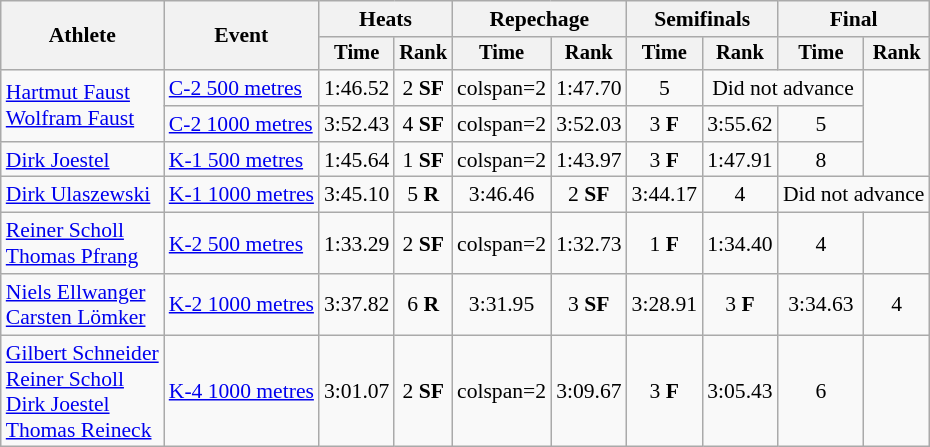<table class=wikitable style="font-size:90%">
<tr>
<th rowspan="2">Athlete</th>
<th rowspan="2">Event</th>
<th colspan=2>Heats</th>
<th colspan=2>Repechage</th>
<th colspan=2>Semifinals</th>
<th colspan=2>Final</th>
</tr>
<tr style="font-size:95%">
<th>Time</th>
<th>Rank</th>
<th>Time</th>
<th>Rank</th>
<th>Time</th>
<th>Rank</th>
<th>Time</th>
<th>Rank</th>
</tr>
<tr align=center>
<td align=left rowspan=2><a href='#'>Hartmut Faust</a><br><a href='#'>Wolfram Faust</a></td>
<td align=left><a href='#'>C-2 500 metres</a></td>
<td>1:46.52</td>
<td>2 <strong>SF</strong></td>
<td>colspan=2</td>
<td>1:47.70</td>
<td>5</td>
<td colspan=2>Did not advance</td>
</tr>
<tr align=center>
<td align=left><a href='#'>C-2 1000 metres</a></td>
<td>3:52.43</td>
<td>4 <strong>SF</strong></td>
<td>colspan=2</td>
<td>3:52.03</td>
<td>3 <strong>F</strong></td>
<td>3:55.62</td>
<td>5</td>
</tr>
<tr align=center>
<td align=left><a href='#'>Dirk Joestel</a></td>
<td align=left><a href='#'>K-1 500 metres</a></td>
<td>1:45.64</td>
<td>1 <strong>SF</strong></td>
<td>colspan=2</td>
<td>1:43.97</td>
<td>3 <strong>F</strong></td>
<td>1:47.91</td>
<td>8</td>
</tr>
<tr align=center>
<td align=left><a href='#'>Dirk Ulaszewski</a></td>
<td align=left><a href='#'>K-1 1000 metres</a></td>
<td>3:45.10</td>
<td>5 <strong>R</strong></td>
<td>3:46.46</td>
<td>2 <strong>SF</strong></td>
<td>3:44.17</td>
<td>4</td>
<td colspan=2>Did not advance</td>
</tr>
<tr align=center>
<td align=left><a href='#'>Reiner Scholl</a><br><a href='#'>Thomas Pfrang</a></td>
<td align=left><a href='#'>K-2 500 metres</a></td>
<td>1:33.29</td>
<td>2 <strong>SF</strong></td>
<td>colspan=2</td>
<td>1:32.73</td>
<td>1 <strong>F</strong></td>
<td>1:34.40</td>
<td>4</td>
</tr>
<tr align=center>
<td align=left><a href='#'>Niels Ellwanger</a><br><a href='#'>Carsten Lömker</a></td>
<td align=left><a href='#'>K-2 1000 metres</a></td>
<td>3:37.82</td>
<td>6 <strong>R</strong></td>
<td>3:31.95</td>
<td>3 <strong>SF</strong></td>
<td>3:28.91</td>
<td>3 <strong>F</strong></td>
<td>3:34.63</td>
<td>4</td>
</tr>
<tr align=center>
<td align=left><a href='#'>Gilbert Schneider</a><br><a href='#'>Reiner Scholl</a><br><a href='#'>Dirk Joestel</a><br><a href='#'>Thomas Reineck</a></td>
<td align=left><a href='#'>K-4 1000 metres</a></td>
<td>3:01.07</td>
<td>2 <strong>SF</strong></td>
<td>colspan=2</td>
<td>3:09.67</td>
<td>3 <strong>F</strong></td>
<td>3:05.43</td>
<td>6</td>
</tr>
</table>
